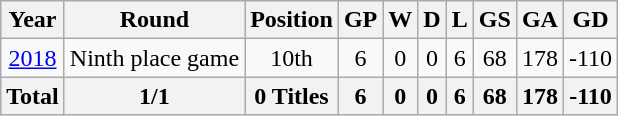<table class="wikitable" style="text-align: center;">
<tr>
<th>Year</th>
<th>Round</th>
<th>Position</th>
<th>GP</th>
<th>W</th>
<th>D</th>
<th>L</th>
<th>GS</th>
<th>GA</th>
<th>GD</th>
</tr>
<tr>
<td> <a href='#'>2018</a></td>
<td>Ninth place game</td>
<td>10th</td>
<td>6</td>
<td>0</td>
<td>0</td>
<td>6</td>
<td>68</td>
<td>178</td>
<td>-110</td>
</tr>
<tr>
<th>Total</th>
<th>1/1</th>
<th>0 Titles</th>
<th>6</th>
<th>0</th>
<th>0</th>
<th>6</th>
<th>68</th>
<th>178</th>
<th>-110</th>
</tr>
</table>
